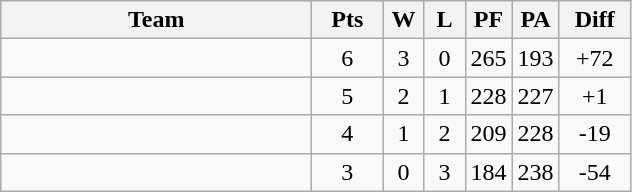<table class=wikitable style="text-align:center">
<tr>
<th width=200>Team</th>
<th width=40>Pts</th>
<th width=20>W</th>
<th width=20>L</th>
<th width=20>PF</th>
<th width=20>PA</th>
<th width=40>Diff</th>
</tr>
<tr>
<td style="text-align:left"></td>
<td>6</td>
<td>3</td>
<td>0</td>
<td>265</td>
<td>193</td>
<td>+72</td>
</tr>
<tr>
<td style="text-align:left"></td>
<td>5</td>
<td>2</td>
<td>1</td>
<td>228</td>
<td>227</td>
<td>+1</td>
</tr>
<tr>
<td style="text-align:left"></td>
<td>4</td>
<td>1</td>
<td>2</td>
<td>209</td>
<td>228</td>
<td>-19</td>
</tr>
<tr>
<td style="text-align:left"></td>
<td>3</td>
<td>0</td>
<td>3</td>
<td>184</td>
<td>238</td>
<td>-54</td>
</tr>
</table>
